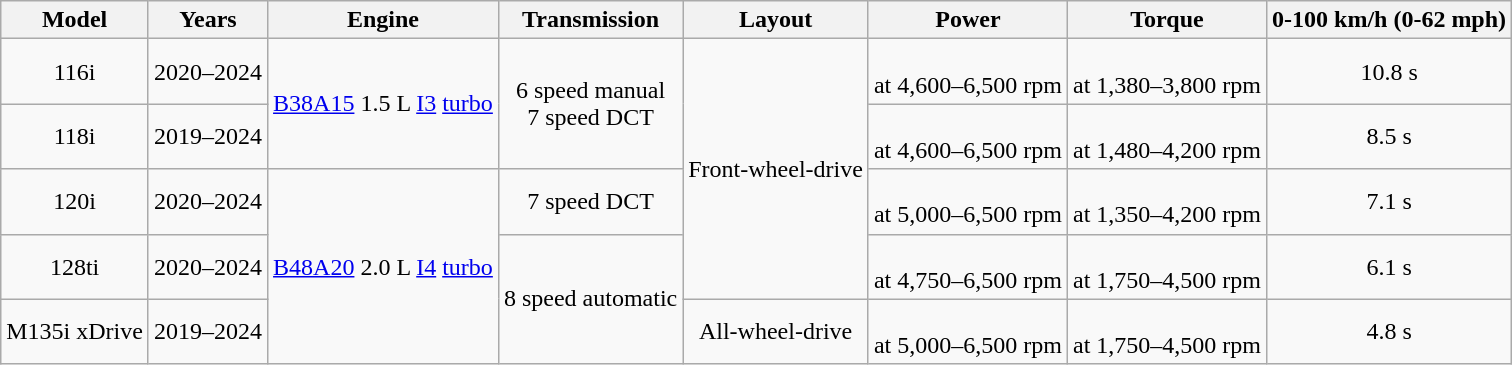<table class="wikitable sortable" style="text-align: center;">
<tr>
<th>Model</th>
<th>Years</th>
<th>Engine</th>
<th>Transmission</th>
<th>Layout</th>
<th>Power</th>
<th>Torque</th>
<th>0-100 km/h (0-62 mph)</th>
</tr>
<tr>
<td>116i</td>
<td>2020–2024</td>
<td rowspan="2"><a href='#'>B38A15</a> 1.5 L <a href='#'>I3</a> <a href='#'>turbo</a></td>
<td rowspan="2">6 speed manual<br>7 speed DCT</td>
<td rowspan="4">Front-wheel-drive</td>
<td> <br> at 4,600–6,500 rpm</td>
<td> <br> at 1,380–3,800 rpm</td>
<td>10.8 s</td>
</tr>
<tr>
<td rowspan="1">118i</td>
<td>2019–2024</td>
<td> <br> at 4,600–6,500 rpm</td>
<td> <br> at 1,480–4,200 rpm</td>
<td>8.5 s</td>
</tr>
<tr>
<td>120i</td>
<td>2020–2024</td>
<td rowspan="3"><a href='#'>B48A20</a> 2.0 L <a href='#'>I4</a> <a href='#'>turbo</a></td>
<td>7 speed DCT</td>
<td> <br> at 5,000–6,500 rpm</td>
<td> <br> at 1,350–4,200 rpm</td>
<td>7.1 s</td>
</tr>
<tr>
<td>128ti</td>
<td>2020–2024</td>
<td rowspan="2">8 speed automatic</td>
<td> <br> at 4,750–6,500 rpm</td>
<td> <br> at 1,750–4,500 rpm</td>
<td>6.1 s</td>
</tr>
<tr>
<td>M135i xDrive</td>
<td>2019–2024</td>
<td>All-wheel-drive</td>
<td> <br> at 5,000–6,500 rpm</td>
<td> <br> at 1,750–4,500 rpm</td>
<td>4.8 s</td>
</tr>
</table>
